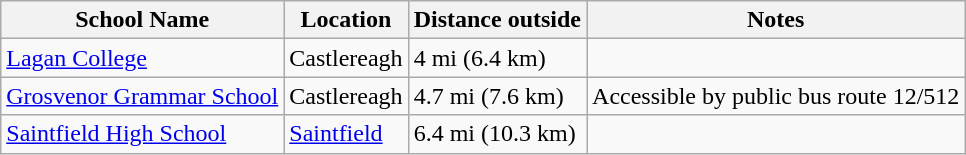<table class="wikitable sortable">
<tr>
<th>School Name</th>
<th>Location</th>
<th>Distance outside</th>
<th>Notes</th>
</tr>
<tr>
<td><a href='#'>Lagan College</a></td>
<td>Castlereagh</td>
<td>4 mi (6.4 km)</td>
<td></td>
</tr>
<tr>
<td><a href='#'>Grosvenor Grammar School</a></td>
<td>Castlereagh</td>
<td>4.7 mi (7.6 km)</td>
<td>Accessible by public bus route 12/512</td>
</tr>
<tr>
<td><a href='#'>Saintfield High School</a></td>
<td><a href='#'>Saintfield</a></td>
<td>6.4 mi (10.3 km)</td>
<td></td>
</tr>
</table>
